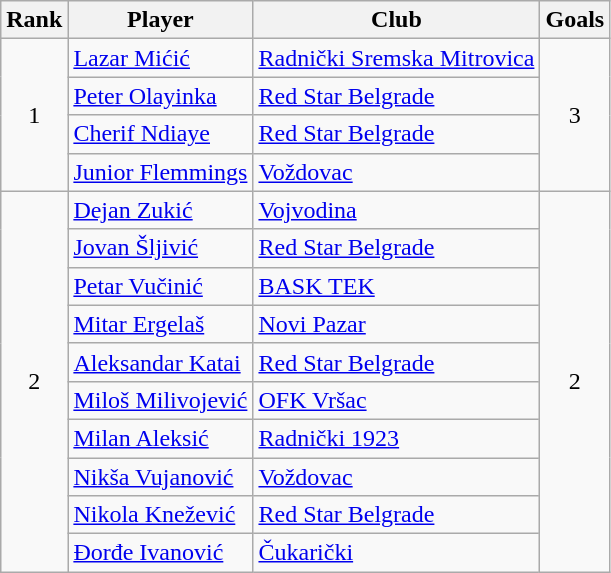<table class="wikitable">
<tr>
<th>Rank</th>
<th>Player</th>
<th>Club</th>
<th align=center>Goals</th>
</tr>
<tr>
<td rowspan="4" style="text-align:center">1</td>
<td> <a href='#'>Lazar Mićić</a></td>
<td><a href='#'>Radnički Sremska Mitrovica</a></td>
<td rowspan="4" style="text-align:center">3</td>
</tr>
<tr>
<td> <a href='#'>Peter Olayinka</a></td>
<td><a href='#'>Red Star Belgrade</a></td>
</tr>
<tr>
<td> <a href='#'>Cherif Ndiaye</a></td>
<td><a href='#'>Red Star Belgrade</a></td>
</tr>
<tr>
<td> <a href='#'>Junior Flemmings</a></td>
<td><a href='#'>Voždovac</a></td>
</tr>
<tr>
<td rowspan="10" style="text-align:center">2</td>
<td> <a href='#'>Dejan Zukić</a></td>
<td><a href='#'>Vojvodina</a></td>
<td rowspan="10" style="text-align:center">2</td>
</tr>
<tr>
<td> <a href='#'>Jovan Šljivić</a></td>
<td><a href='#'>Red Star Belgrade</a></td>
</tr>
<tr>
<td> <a href='#'>Petar Vučinić</a></td>
<td><a href='#'>BASK TEK</a></td>
</tr>
<tr>
<td> <a href='#'>Mitar Ergelaš</a></td>
<td><a href='#'>Novi Pazar</a></td>
</tr>
<tr>
<td> <a href='#'>Aleksandar Katai</a></td>
<td><a href='#'>Red Star Belgrade</a></td>
</tr>
<tr>
<td> <a href='#'>Miloš Milivojević</a></td>
<td><a href='#'>OFK Vršac</a></td>
</tr>
<tr>
<td> <a href='#'>Milan Aleksić</a></td>
<td><a href='#'>Radnički 1923</a></td>
</tr>
<tr>
<td> <a href='#'>Nikša Vujanović</a></td>
<td><a href='#'>Voždovac</a></td>
</tr>
<tr>
<td> <a href='#'>Nikola Knežević</a></td>
<td><a href='#'>Red Star Belgrade</a></td>
</tr>
<tr>
<td> <a href='#'>Đorđe Ivanović</a></td>
<td><a href='#'>Čukarički</a></td>
</tr>
</table>
